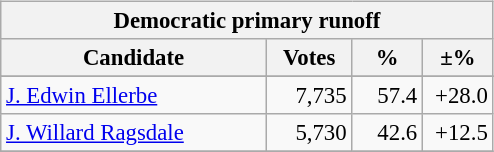<table class="wikitable" align="left" style="margin: 1em 1em 1em 0; font-size: 95%;">
<tr>
<th colspan="4">Democratic primary runoff</th>
</tr>
<tr>
<th colspan="1" style="width: 170px">Candidate</th>
<th style="width: 50px">Votes</th>
<th style="width: 40px">%</th>
<th style="width: 40px">±%</th>
</tr>
<tr>
</tr>
<tr>
<td><a href='#'>J. Edwin Ellerbe</a></td>
<td align="right">7,735</td>
<td align="right">57.4</td>
<td align="right">+28.0</td>
</tr>
<tr>
<td><a href='#'>J. Willard Ragsdale</a></td>
<td align="right">5,730</td>
<td align="right">42.6</td>
<td align="right">+12.5</td>
</tr>
<tr>
</tr>
</table>
